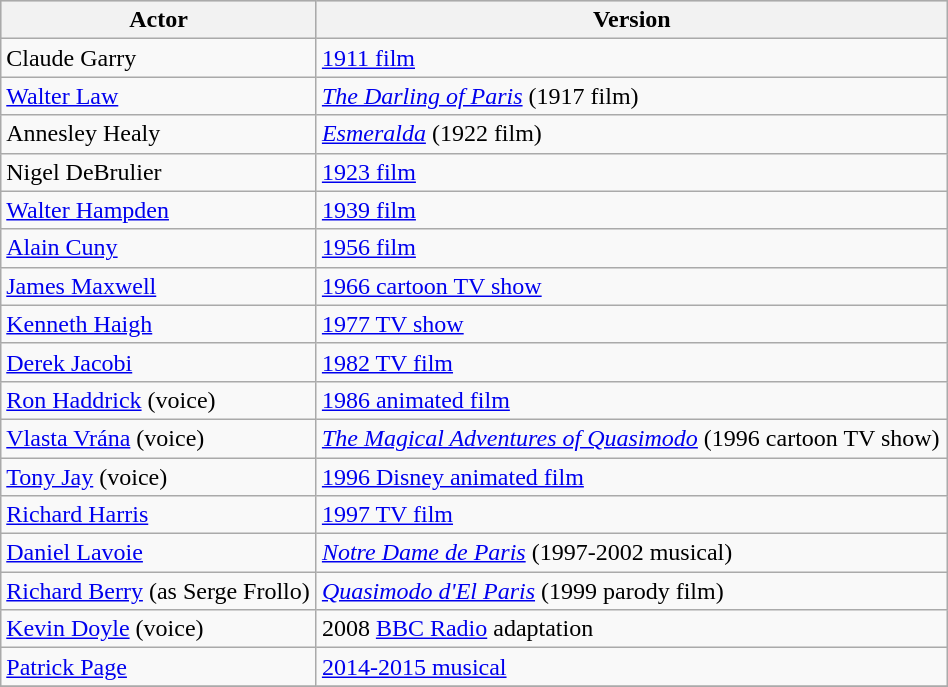<table class="wikitable" width="50%">
<tr bgcolor="#cccccc">
<th>Actor</th>
<th>Version</th>
</tr>
<tr>
<td>Claude Garry</td>
<td><a href='#'>1911 film</a></td>
</tr>
<tr>
<td><a href='#'>Walter Law</a></td>
<td><em><a href='#'>The Darling of Paris</a></em> (1917 film)</td>
</tr>
<tr>
<td>Annesley Healy</td>
<td><em><a href='#'>Esmeralda</a></em> (1922 film)</td>
</tr>
<tr>
<td>Nigel DeBrulier</td>
<td><a href='#'>1923 film</a></td>
</tr>
<tr>
<td><a href='#'>Walter Hampden</a></td>
<td><a href='#'>1939 film</a></td>
</tr>
<tr>
<td><a href='#'>Alain Cuny</a></td>
<td><a href='#'>1956 film</a></td>
</tr>
<tr>
<td><a href='#'>James Maxwell</a></td>
<td><a href='#'>1966 cartoon TV show</a></td>
</tr>
<tr>
<td><a href='#'>Kenneth Haigh</a></td>
<td><a href='#'>1977 TV show</a></td>
</tr>
<tr>
<td><a href='#'>Derek Jacobi</a></td>
<td><a href='#'>1982 TV film</a></td>
</tr>
<tr>
<td><a href='#'>Ron Haddrick</a> (voice)</td>
<td><a href='#'>1986 animated film</a></td>
</tr>
<tr>
<td><a href='#'>Vlasta Vrána</a> (voice)</td>
<td><em><a href='#'>The Magical Adventures of Quasimodo</a></em> (1996 cartoon TV show)</td>
</tr>
<tr>
<td><a href='#'>Tony Jay</a> (voice)</td>
<td><a href='#'>1996 Disney animated film</a></td>
</tr>
<tr>
<td><a href='#'>Richard Harris</a></td>
<td><a href='#'>1997 TV film</a></td>
</tr>
<tr>
<td><a href='#'>Daniel Lavoie</a></td>
<td><em><a href='#'>Notre Dame de Paris</a></em> (1997-2002 musical)</td>
</tr>
<tr>
<td><a href='#'>Richard Berry</a> (as Serge Frollo)</td>
<td><em><a href='#'>Quasimodo d'El Paris</a></em> (1999 parody film)</td>
</tr>
<tr>
<td><a href='#'>Kevin Doyle</a> (voice)</td>
<td>2008 <a href='#'>BBC Radio</a> adaptation</td>
</tr>
<tr>
<td><a href='#'>Patrick Page</a></td>
<td><a href='#'>2014-2015 musical</a></td>
</tr>
<tr>
</tr>
</table>
